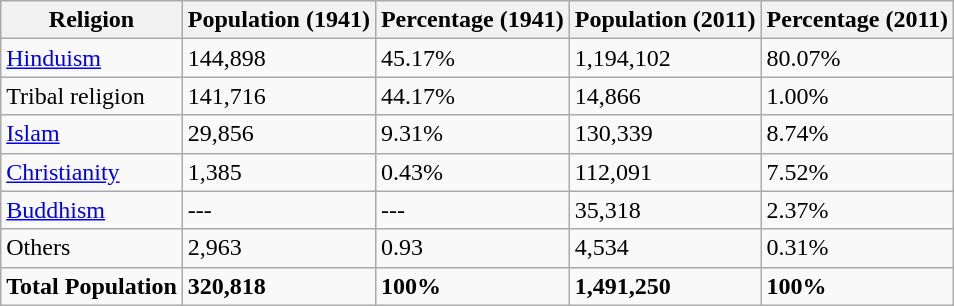<table class="wikitable sortable">
<tr>
<th>Religion</th>
<th>Population (1941)</th>
<th>Percentage (1941)</th>
<th>Population (2011)</th>
<th>Percentage (2011)</th>
</tr>
<tr>
<td><a href='#'>Hinduism</a> </td>
<td>144,898</td>
<td>45.17%</td>
<td>1,194,102</td>
<td>80.07%</td>
</tr>
<tr>
<td>Tribal religion </td>
<td>141,716</td>
<td>44.17%</td>
<td>14,866</td>
<td>1.00%</td>
</tr>
<tr>
<td><a href='#'>Islam</a> </td>
<td>29,856</td>
<td>9.31%</td>
<td>130,339</td>
<td>8.74%</td>
</tr>
<tr>
<td><a href='#'>Christianity</a> </td>
<td>1,385</td>
<td>0.43%</td>
<td>112,091</td>
<td>7.52%</td>
</tr>
<tr>
<td><a href='#'>Buddhism</a> </td>
<td>---</td>
<td>---</td>
<td>35,318</td>
<td>2.37%</td>
</tr>
<tr>
<td>Others</td>
<td>2,963</td>
<td>0.93</td>
<td>4,534</td>
<td>0.31%</td>
</tr>
<tr>
<td><strong>Total Population</strong></td>
<td><strong>320,818</strong></td>
<td><strong>100%</strong></td>
<td><strong>1,491,250</strong></td>
<td><strong>100%</strong></td>
</tr>
</table>
